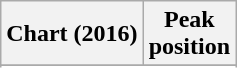<table class="wikitable sortable plainrowheaders" style="text-align:center">
<tr>
<th>Chart (2016)</th>
<th>Peak <br> position</th>
</tr>
<tr>
</tr>
<tr>
</tr>
<tr>
</tr>
</table>
